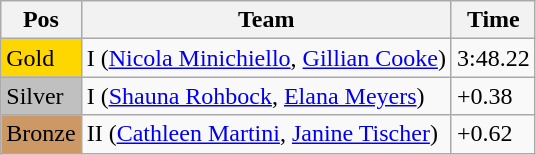<table class="wikitable">
<tr>
<th>Pos</th>
<th>Team</th>
<th>Time</th>
</tr>
<tr>
<td style="background:gold">Gold</td>
<td> I (<a href='#'>Nicola Minichiello</a>, <a href='#'>Gillian Cooke</a>)</td>
<td>3:48.22</td>
</tr>
<tr>
<td style="background:silver">Silver</td>
<td> I (<a href='#'>Shauna Rohbock</a>, <a href='#'>Elana Meyers</a>)</td>
<td>+0.38</td>
</tr>
<tr>
<td style="background:#cc9966">Bronze</td>
<td> II (<a href='#'>Cathleen Martini</a>, <a href='#'>Janine Tischer</a>)</td>
<td>+0.62</td>
</tr>
</table>
